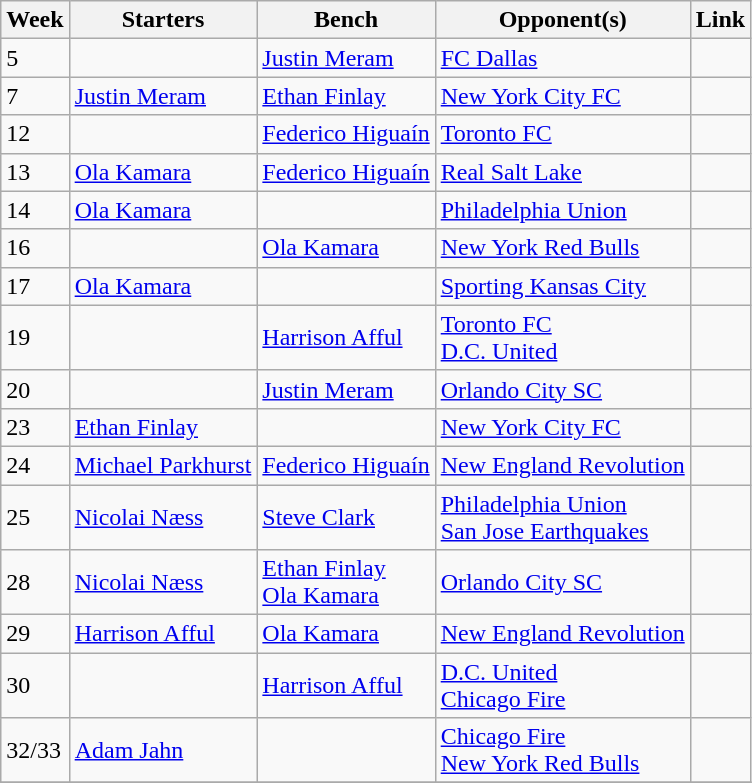<table class=wikitable style="display:inline-table;">
<tr>
<th>Week</th>
<th>Starters</th>
<th>Bench</th>
<th>Opponent(s)</th>
<th>Link</th>
</tr>
<tr>
<td>5</td>
<td></td>
<td> <a href='#'>Justin Meram</a></td>
<td> <a href='#'>FC Dallas</a></td>
<td></td>
</tr>
<tr>
<td>7</td>
<td> <a href='#'>Justin Meram</a></td>
<td> <a href='#'>Ethan Finlay</a></td>
<td>  <a href='#'>New York City FC</a></td>
<td></td>
</tr>
<tr>
<td>12</td>
<td></td>
<td> <a href='#'>Federico Higuaín</a></td>
<td> <a href='#'>Toronto FC</a></td>
<td></td>
</tr>
<tr>
<td>13</td>
<td> <a href='#'>Ola Kamara</a></td>
<td> <a href='#'>Federico Higuaín</a></td>
<td> <a href='#'>Real Salt Lake</a></td>
<td></td>
</tr>
<tr>
<td>14</td>
<td> <a href='#'>Ola Kamara</a></td>
<td></td>
<td> <a href='#'>Philadelphia Union</a></td>
<td></td>
</tr>
<tr>
<td>16</td>
<td></td>
<td> <a href='#'>Ola Kamara</a></td>
<td> <a href='#'>New York Red Bulls</a></td>
<td></td>
</tr>
<tr>
<td>17</td>
<td> <a href='#'>Ola Kamara</a></td>
<td></td>
<td> <a href='#'>Sporting Kansas City</a></td>
<td></td>
</tr>
<tr>
<td>19</td>
<td></td>
<td> <a href='#'>Harrison Afful</a></td>
<td> <a href='#'>Toronto FC</a><br> <a href='#'>D.C. United</a></td>
<td></td>
</tr>
<tr>
<td>20</td>
<td></td>
<td> <a href='#'>Justin Meram</a></td>
<td> <a href='#'>Orlando City SC</a></td>
<td></td>
</tr>
<tr>
<td>23</td>
<td> <a href='#'>Ethan Finlay</a></td>
<td></td>
<td> <a href='#'>New York City FC</a></td>
<td></td>
</tr>
<tr>
<td>24</td>
<td> <a href='#'>Michael Parkhurst</a></td>
<td> <a href='#'>Federico Higuaín</a></td>
<td> <a href='#'>New England Revolution</a></td>
<td></td>
</tr>
<tr>
<td>25</td>
<td> <a href='#'>Nicolai Næss</a></td>
<td> <a href='#'>Steve Clark</a></td>
<td> <a href='#'>Philadelphia Union</a><br> <a href='#'>San Jose Earthquakes</a></td>
<td></td>
</tr>
<tr>
<td>28</td>
<td> <a href='#'>Nicolai Næss</a></td>
<td> <a href='#'>Ethan Finlay</a><br> <a href='#'>Ola Kamara</a></td>
<td> <a href='#'>Orlando City SC</a></td>
<td></td>
</tr>
<tr>
<td>29</td>
<td> <a href='#'>Harrison Afful</a></td>
<td> <a href='#'>Ola Kamara</a></td>
<td> <a href='#'>New England Revolution</a></td>
<td></td>
</tr>
<tr>
<td>30</td>
<td></td>
<td> <a href='#'>Harrison Afful</a></td>
<td> <a href='#'>D.C. United</a><br> <a href='#'>Chicago Fire</a></td>
<td></td>
</tr>
<tr>
<td>32/33</td>
<td> <a href='#'>Adam Jahn</a></td>
<td></td>
<td> <a href='#'>Chicago Fire</a><br> <a href='#'>New York Red Bulls</a></td>
<td></td>
</tr>
<tr>
</tr>
</table>
